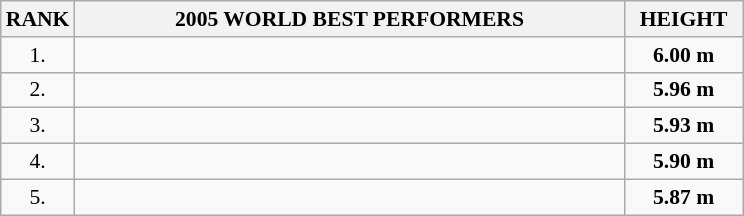<table class="wikitable" style="font-size: 90%;">
<tr>
<th>RANK</th>
<th align="center" style="width: 25em">2005 WORLD BEST PERFORMERS</th>
<th align="center" style="width: 5em">HEIGHT</th>
</tr>
<tr>
<td align="center">1.</td>
<td></td>
<td align="center"><strong>6.00 m</strong></td>
</tr>
<tr>
<td align="center">2.</td>
<td></td>
<td align="center"><strong>5.96 m</strong></td>
</tr>
<tr>
<td align="center">3.</td>
<td></td>
<td align="center"><strong>5.93 m</strong></td>
</tr>
<tr>
<td align="center">4.</td>
<td></td>
<td align="center"><strong>5.90 m</strong></td>
</tr>
<tr>
<td align="center">5.</td>
<td></td>
<td align="center"><strong>5.87 m</strong></td>
</tr>
</table>
